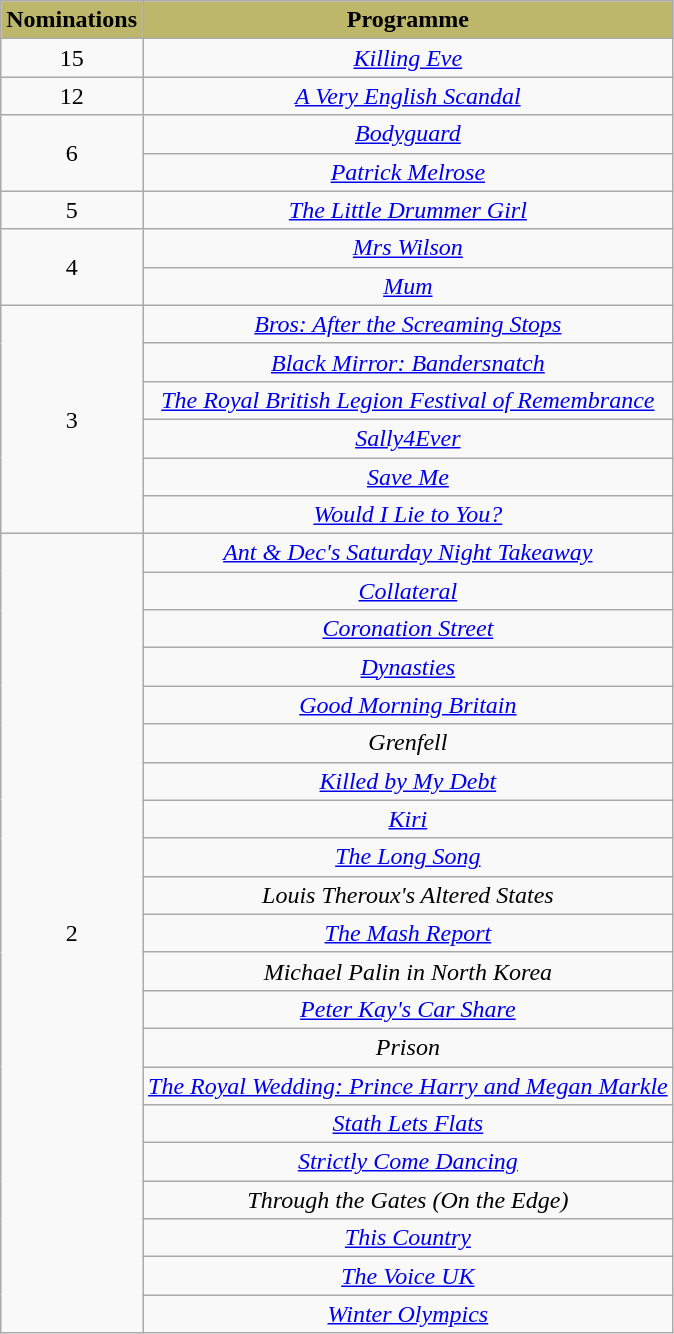<table class="wikitable" style="text-align:center">
<tr>
<th style="background:#BDB76B;">Nominations</th>
<th style="background:#BDB76B;">Programme</th>
</tr>
<tr>
<td>15</td>
<td><em><a href='#'>Killing Eve</a></em></td>
</tr>
<tr>
<td>12</td>
<td><em><a href='#'>A Very English Scandal</a></em></td>
</tr>
<tr>
<td rowspan="2">6</td>
<td><em><a href='#'>Bodyguard</a></em></td>
</tr>
<tr>
<td><em><a href='#'>Patrick Melrose</a></em></td>
</tr>
<tr>
<td>5</td>
<td><em><a href='#'>The Little Drummer Girl</a></em></td>
</tr>
<tr>
<td rowspan="2">4</td>
<td><em><a href='#'>Mrs Wilson</a></em></td>
</tr>
<tr>
<td><em><a href='#'>Mum</a></em></td>
</tr>
<tr>
<td rowspan="6">3</td>
<td><em><a href='#'>Bros: After the Screaming Stops</a></em></td>
</tr>
<tr>
<td><em><a href='#'>Black Mirror: Bandersnatch</a></em></td>
</tr>
<tr>
<td><em><a href='#'>The Royal British Legion Festival of Remembrance</a></em></td>
</tr>
<tr>
<td><em><a href='#'>Sally4Ever</a></em></td>
</tr>
<tr>
<td><em><a href='#'>Save Me</a></em></td>
</tr>
<tr>
<td><em><a href='#'>Would I Lie to You?</a></em></td>
</tr>
<tr>
<td rowspan="21">2</td>
<td><em><a href='#'>Ant & Dec's Saturday Night Takeaway</a></em></td>
</tr>
<tr>
<td><em><a href='#'>Collateral</a></em></td>
</tr>
<tr>
<td><em><a href='#'>Coronation Street</a></em></td>
</tr>
<tr>
<td><em><a href='#'>Dynasties</a></em></td>
</tr>
<tr>
<td><em><a href='#'>Good Morning Britain</a></em></td>
</tr>
<tr>
<td><em>Grenfell</em></td>
</tr>
<tr>
<td><em><a href='#'>Killed by My Debt</a></em></td>
</tr>
<tr>
<td><em><a href='#'>Kiri</a></em></td>
</tr>
<tr>
<td><em><a href='#'>The Long Song</a></em></td>
</tr>
<tr>
<td><em>Louis Theroux's Altered States</em></td>
</tr>
<tr>
<td><em><a href='#'>The Mash Report</a></em></td>
</tr>
<tr>
<td><em>Michael Palin in North Korea</em></td>
</tr>
<tr>
<td><em><a href='#'>Peter Kay's Car Share</a></em></td>
</tr>
<tr>
<td><em>Prison</em></td>
</tr>
<tr>
<td><em><a href='#'>The Royal Wedding: Prince Harry and Megan Markle</a></em></td>
</tr>
<tr>
<td><em><a href='#'>Stath Lets Flats</a></em></td>
</tr>
<tr>
<td><em><a href='#'>Strictly Come Dancing</a></em></td>
</tr>
<tr>
<td><em>Through the Gates (On the Edge)</em></td>
</tr>
<tr>
<td><em><a href='#'>This Country</a></em></td>
</tr>
<tr>
<td><em><a href='#'>The Voice UK</a></em></td>
</tr>
<tr>
<td><em><a href='#'>Winter Olympics</a></em></td>
</tr>
</table>
